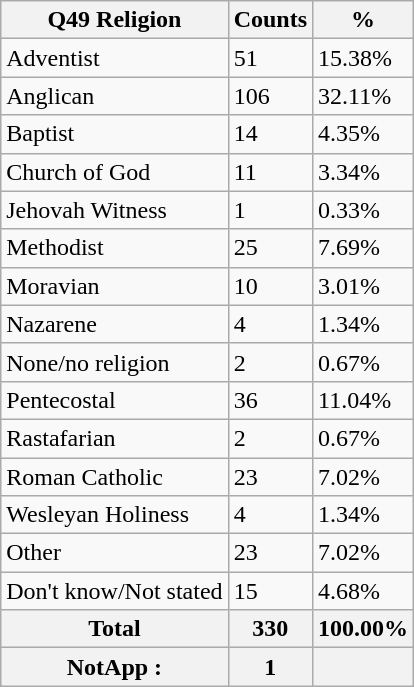<table class="wikitable sortable">
<tr>
<th>Q49 Religion</th>
<th>Counts</th>
<th>%</th>
</tr>
<tr>
<td>Adventist</td>
<td>51</td>
<td>15.38%</td>
</tr>
<tr>
<td>Anglican</td>
<td>106</td>
<td>32.11%</td>
</tr>
<tr>
<td>Baptist</td>
<td>14</td>
<td>4.35%</td>
</tr>
<tr>
<td>Church of God</td>
<td>11</td>
<td>3.34%</td>
</tr>
<tr>
<td>Jehovah Witness</td>
<td>1</td>
<td>0.33%</td>
</tr>
<tr>
<td>Methodist</td>
<td>25</td>
<td>7.69%</td>
</tr>
<tr>
<td>Moravian</td>
<td>10</td>
<td>3.01%</td>
</tr>
<tr>
<td>Nazarene</td>
<td>4</td>
<td>1.34%</td>
</tr>
<tr>
<td>None/no religion</td>
<td>2</td>
<td>0.67%</td>
</tr>
<tr>
<td>Pentecostal</td>
<td>36</td>
<td>11.04%</td>
</tr>
<tr>
<td>Rastafarian</td>
<td>2</td>
<td>0.67%</td>
</tr>
<tr>
<td>Roman Catholic</td>
<td>23</td>
<td>7.02%</td>
</tr>
<tr>
<td>Wesleyan Holiness</td>
<td>4</td>
<td>1.34%</td>
</tr>
<tr>
<td>Other</td>
<td>23</td>
<td>7.02%</td>
</tr>
<tr>
<td>Don't know/Not stated</td>
<td>15</td>
<td>4.68%</td>
</tr>
<tr>
<th>Total</th>
<th>330</th>
<th>100.00%</th>
</tr>
<tr>
<th>NotApp :</th>
<th>1</th>
<th></th>
</tr>
</table>
